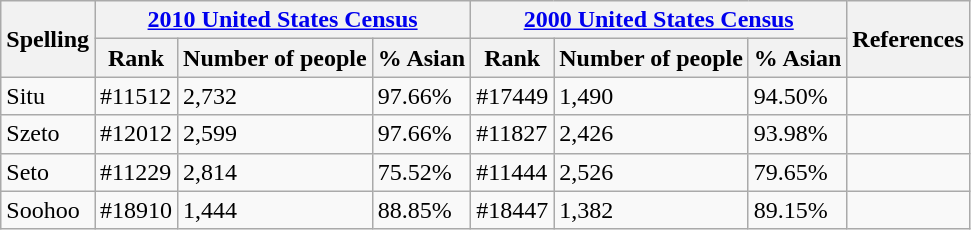<table class="wikitable sortable">
<tr>
<th rowspan=2>Spelling</th>
<th colspan=3><a href='#'>2010 United States Census</a></th>
<th colspan=3><a href='#'>2000 United States Census</a></th>
<th rowspan=2>References</th>
</tr>
<tr>
<th>Rank</th>
<th>Number of people</th>
<th>% Asian</th>
<th>Rank</th>
<th>Number of people</th>
<th>% Asian</th>
</tr>
<tr>
<td>Situ</td>
<td>#11512</td>
<td>2,732</td>
<td>97.66%</td>
<td>#17449</td>
<td>1,490</td>
<td>94.50%</td>
<td></td>
</tr>
<tr>
<td>Szeto</td>
<td>#12012</td>
<td>2,599</td>
<td>97.66%</td>
<td>#11827</td>
<td>2,426</td>
<td>93.98%</td>
<td></td>
</tr>
<tr>
<td>Seto</td>
<td>#11229</td>
<td>2,814</td>
<td>75.52%</td>
<td>#11444</td>
<td>2,526</td>
<td>79.65%</td>
<td></td>
</tr>
<tr>
<td>Soohoo</td>
<td>#18910</td>
<td>1,444</td>
<td>88.85%</td>
<td>#18447</td>
<td>1,382</td>
<td>89.15%</td>
<td></td>
</tr>
</table>
